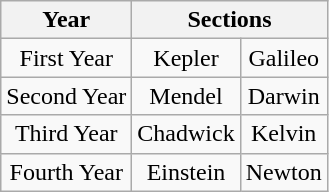<table class="wikitable" style="text-align:center">
<tr>
<th>Year</th>
<th ! colspan="2">Sections</th>
</tr>
<tr>
<td>First Year</td>
<td>Kepler</td>
<td>Galileo</td>
</tr>
<tr>
<td>Second Year</td>
<td>Mendel</td>
<td>Darwin</td>
</tr>
<tr>
<td>Third Year</td>
<td>Chadwick</td>
<td>Kelvin</td>
</tr>
<tr>
<td>Fourth Year</td>
<td>Einstein</td>
<td>Newton</td>
</tr>
</table>
